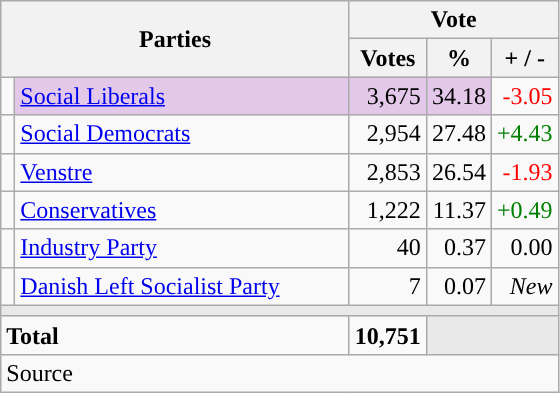<table class="wikitable" style="text-align:right;">
<tr>
<th style="text-align:centre;" rowspan="2" colspan="2" width="225">Parties</th>
<th colspan="3">Vote</th>
</tr>
<tr>
<th width="15">Votes</th>
<th width="15">%</th>
<th width="15">+ / -</th>
</tr>
<tr>
<td width="2" style="color:inherit;background:"></td>
<td bgcolor=#e3c8e9  align="left"><a href='#'>Social Liberals</a></td>
<td bgcolor=#e3c8e9>3,675</td>
<td bgcolor=#e3c8e9>34.18</td>
<td style=color:red;>-3.05</td>
</tr>
<tr>
<td width="2" style="color:inherit;background:"></td>
<td align="left"><a href='#'>Social Democrats</a></td>
<td>2,954</td>
<td>27.48</td>
<td style=color:green;>+4.43</td>
</tr>
<tr>
<td width="2" style="color:inherit;background:"></td>
<td align="left"><a href='#'>Venstre</a></td>
<td>2,853</td>
<td>26.54</td>
<td style=color:red;>-1.93</td>
</tr>
<tr>
<td width="2" style="color:inherit;background:"></td>
<td align="left"><a href='#'>Conservatives</a></td>
<td>1,222</td>
<td>11.37</td>
<td style=color:green;>+0.49</td>
</tr>
<tr>
<td width="2" style="color:inherit;background:"></td>
<td align="left"><a href='#'>Industry Party</a></td>
<td>40</td>
<td>0.37</td>
<td>0.00</td>
</tr>
<tr>
<td width="2" style="color:inherit;background:"></td>
<td align="left"><a href='#'>Danish Left Socialist Party</a></td>
<td>7</td>
<td>0.07</td>
<td><em>New</em></td>
</tr>
<tr>
<td colspan="7" bgcolor="#E9E9E9"></td>
</tr>
<tr>
<td align="left" colspan="2"><strong>Total</strong></td>
<td><strong>10,751</strong></td>
<td bgcolor="#E9E9E9" colspan="2"></td>
</tr>
<tr>
<td align="left" colspan="6">Source</td>
</tr>
</table>
